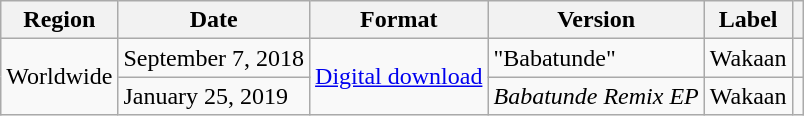<table class="wikitable plainrowheaders">
<tr>
<th>Region</th>
<th>Date</th>
<th>Format</th>
<th>Version</th>
<th>Label</th>
<th></th>
</tr>
<tr>
<td rowspan="2" scope="row">Worldwide</td>
<td>September 7, 2018</td>
<td rowspan="2"><a href='#'>Digital download</a></td>
<td>"Babatunde"</td>
<td>Wakaan</td>
<td></td>
</tr>
<tr>
<td>January 25, 2019</td>
<td><em>Babatunde Remix EP</em></td>
<td>Wakaan</td>
<td></td>
</tr>
</table>
